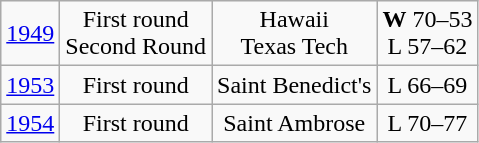<table class="wikitable">
<tr align="center">
<td><a href='#'>1949</a></td>
<td>First round<br>Second Round</td>
<td>Hawaii<br>Texas Tech</td>
<td><strong>W</strong> 70–53<br>L 57–62</td>
</tr>
<tr align="center">
<td><a href='#'>1953</a></td>
<td>First round</td>
<td>Saint Benedict's</td>
<td>L 66–69</td>
</tr>
<tr align="center">
<td><a href='#'>1954</a></td>
<td>First round</td>
<td>Saint Ambrose</td>
<td>L 70–77</td>
</tr>
</table>
